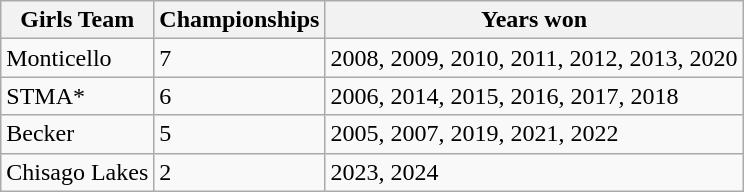<table class="wikitable">
<tr>
<th>Girls Team</th>
<th>Championships</th>
<th>Years won</th>
</tr>
<tr>
<td>Monticello</td>
<td>7</td>
<td>2008, 2009, 2010, 2011, 2012, 2013, 2020</td>
</tr>
<tr>
<td>STMA*</td>
<td>6</td>
<td>2006, 2014, 2015, 2016, 2017, 2018</td>
</tr>
<tr>
<td>Becker</td>
<td>5</td>
<td>2005, 2007, 2019, 2021, 2022</td>
</tr>
<tr>
<td>Chisago Lakes</td>
<td>2</td>
<td>2023, 2024</td>
</tr>
</table>
